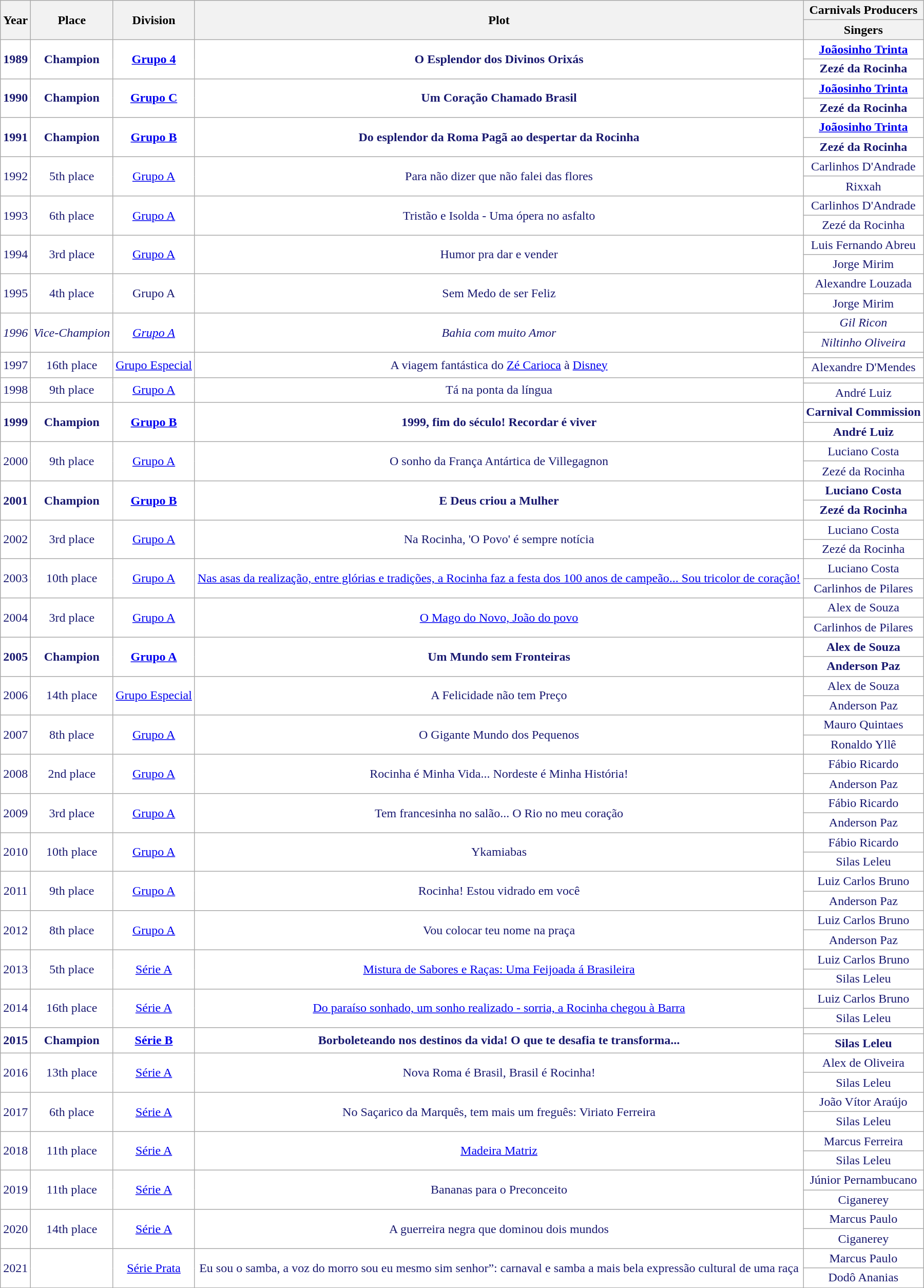<table class="wikitable sortable" style="text-align:center">
<tr align="center">
<th rowspan="2">Year</th>
<th rowspan="2">Place</th>
<th rowspan="2">Division</th>
<th rowspan="2">Plot</th>
<th>Carnivals Producers</th>
</tr>
<tr align="center">
<th>Singers</th>
</tr>
<tr style="background-color:white; color:midnightblue; text:align=center">
<td rowspan="2"><strong>1989</strong></td>
<td rowspan="2"><strong>Champion</strong></td>
<td rowspan="2"><strong><a href='#'>Grupo 4</a></strong></td>
<td rowspan="2"><strong>O Esplendor dos Divinos Orixás</strong></td>
<td><strong><a href='#'>Joãosinho Trinta</a></strong></td>
</tr>
<tr style="background-color:white; color:midnightblue; text:align=center">
<td><strong>Zezé da Rocinha</strong></td>
</tr>
<tr style="background-color:white; color:midnightblue; text:align=center">
<td rowspan="2"><strong>1990</strong></td>
<td rowspan="2"><strong>Champion</strong></td>
<td rowspan="2"><strong><a href='#'>Grupo C</a></strong></td>
<td rowspan="2"><strong>Um Coração Chamado Brasil</strong></td>
<td><strong><a href='#'>Joãosinho Trinta</a></strong></td>
</tr>
<tr style="background-color:white; color:midnightblue; text:align=center">
<td><strong>Zezé da Rocinha</strong></td>
</tr>
<tr style="background-color:white; color:midnightblue; text:align=center">
<td rowspan="2"><strong>1991</strong></td>
<td rowspan="2"><strong>Champion</strong></td>
<td rowspan="2"><strong><a href='#'>Grupo B</a></strong></td>
<td rowspan="2"><strong>Do esplendor da Roma Pagã ao despertar da Rocinha</strong></td>
<td><strong><a href='#'>Joãosinho Trinta</a></strong></td>
</tr>
<tr style="background-color:white; color:midnightblue; text:align=center">
<td><strong>Zezé da Rocinha</strong></td>
</tr>
<tr style="background-color:white; color:midnightblue; text:align=center">
<td rowspan="2">1992</td>
<td rowspan="2">5th place</td>
<td rowspan="2"><a href='#'>Grupo A</a></td>
<td rowspan="2">Para não dizer que não falei das flores</td>
<td>Carlinhos D'Andrade</td>
</tr>
<tr style="background-color:white; color:midnightblue; text:align=center">
<td>Rixxah</td>
</tr>
<tr style="background-color:white; color:midnightblue; text:align=center">
<td rowspan="2">1993</td>
<td rowspan="2">6th place</td>
<td rowspan="2"><a href='#'>Grupo A</a></td>
<td rowspan="2">Tristão e Isolda - Uma ópera no asfalto</td>
<td>Carlinhos D'Andrade</td>
</tr>
<tr style="background-color:white; color:midnightblue; text:align=center">
<td>Zezé da Rocinha</td>
</tr>
<tr style="background-color:white; color:midnightblue; text:align=center">
<td rowspan="2">1994</td>
<td rowspan="2">3rd place</td>
<td rowspan="2"><a href='#'>Grupo A</a></td>
<td rowspan="2">Humor pra dar e vender</td>
<td>Luis Fernando Abreu</td>
</tr>
<tr style="background-color:white; color:midnightblue; text:align=center">
<td>Jorge Mirim</td>
</tr>
<tr style="background-color:white; color:midnightblue; text:align=center">
<td rowspan="2">1995</td>
<td rowspan="2">4th place</td>
<td rowspan="2"><span>Grupo A</span></td>
<td rowspan="2">Sem Medo de ser Feliz</td>
<td>Alexandre Louzada</td>
</tr>
<tr style="background-color:white; color:midnightblue; text:align=center">
<td>Jorge Mirim</td>
</tr>
<tr style="background-color:white; color:midnightblue; text:align=center">
<td rowspan="2"><em>1996</em></td>
<td rowspan="2"><em>Vice-Champion</em></td>
<td rowspan="2"><em><a href='#'>Grupo A</a></em></td>
<td rowspan="2"><em>Bahia com muito Amor</em></td>
<td><em>Gil Ricon</em></td>
</tr>
<tr style="background-color:white; color:midnightblue; text:align=center">
<td><em>Niltinho Oliveira</em></td>
</tr>
<tr style="background-color:white; color:midnightblue; text:align=center">
<td rowspan="2">1997</td>
<td rowspan="2">16th place</td>
<td rowspan="2"><a href='#'>Grupo Especial</a></td>
<td rowspan="2">A viagem fantástica do <a href='#'>Zé Carioca</a> à <a href='#'>Disney</a></td>
<td></td>
</tr>
<tr style="background-color:white; color:midnightblue; text:align=center">
<td>Alexandre D'Mendes</td>
</tr>
<tr style="background-color:white; color:midnightblue; text:align=center">
<td rowspan="2">1998</td>
<td rowspan="2">9th place</td>
<td rowspan="2"><a href='#'>Grupo A</a></td>
<td rowspan="2">Tá na ponta da língua</td>
<td></td>
</tr>
<tr style="background-color:white; color:midnightblue; text:align=center">
<td>André Luiz</td>
</tr>
<tr style="background-color:white; color:midnightblue; text:align=center">
<td rowspan="2"><strong>1999</strong></td>
<td rowspan="2"><strong>Champion</strong></td>
<td rowspan="2"><strong><a href='#'>Grupo B</a></strong></td>
<td rowspan="2"><strong>1999, fim do século! Recordar é viver</strong></td>
<td><strong>Carnival Commission</strong></td>
</tr>
<tr style="background-color:white; color:midnightblue; text:align=center">
<td><strong>André Luiz</strong></td>
</tr>
<tr style="background-color:white; color:midnightblue; text:align=center">
<td rowspan="2">2000</td>
<td rowspan="2">9th place</td>
<td rowspan="2"><a href='#'>Grupo A</a></td>
<td rowspan="2">O sonho da França Antártica de Villegagnon</td>
<td>Luciano Costa</td>
</tr>
<tr style="background-color:white; color:midnightblue; text:align=center">
<td>Zezé da Rocinha</td>
</tr>
<tr style="background-color:white; color:midnightblue; text:align=center">
<td rowspan="2"><strong>2001</strong></td>
<td rowspan="2"><strong>Champion</strong></td>
<td rowspan="2"><strong><a href='#'>Grupo B</a></strong></td>
<td rowspan="2"><strong>E Deus criou a Mulher</strong></td>
<td><strong>Luciano Costa</strong></td>
</tr>
<tr style="background-color:white; color:midnightblue; text:align=center">
<td><strong>Zezé da Rocinha</strong></td>
</tr>
<tr style="background-color:white; color:midnightblue; text:align=center">
<td rowspan="2">2002</td>
<td rowspan="2">3rd place</td>
<td rowspan="2"><a href='#'>Grupo A</a></td>
<td rowspan="2">Na Rocinha, 'O Povo' é sempre notícia</td>
<td>Luciano Costa</td>
</tr>
<tr style="background-color:white; color:midnightblue; text:align=center">
<td>Zezé da Rocinha</td>
</tr>
<tr style="background-color:white; color:midnightblue; text:align=center">
<td rowspan="2">2003</td>
<td rowspan="2">10th place</td>
<td rowspan="2"><a href='#'>Grupo A</a></td>
<td rowspan="2"><a href='#'>Nas asas da realização, entre glórias e tradições, a Rocinha faz a festa dos 100 anos de campeão... Sou tricolor de coração!</a></td>
<td>Luciano Costa</td>
</tr>
<tr style="background-color:white; color:midnightblue; text:align=center">
<td>Carlinhos de Pilares</td>
</tr>
<tr style="background-color:white; color:midnightblue; text:align=center">
<td rowspan="2">2004</td>
<td rowspan="2">3rd place</td>
<td rowspan="2"><a href='#'>Grupo A</a></td>
<td rowspan="2"><a href='#'>O Mago do Novo, João do povo</a></td>
<td>Alex de Souza</td>
</tr>
<tr style="background-color:white; color:midnightblue; text:align=center">
<td>Carlinhos de Pilares</td>
</tr>
<tr style="background-color:white; color:midnightblue; text:align=center">
<td rowspan="2"><strong>2005</strong></td>
<td rowspan="2"><strong>Champion</strong></td>
<td rowspan="2"><strong><a href='#'>Grupo A</a></strong></td>
<td rowspan="2"><strong>Um Mundo sem Fronteiras</strong></td>
<td><strong>Alex de Souza</strong></td>
</tr>
<tr style="background-color:white; color:midnightblue; text:align=center">
<td><strong>Anderson Paz</strong></td>
</tr>
<tr style="background-color:white; color:midnightblue; text:align=center">
<td rowspan="2">2006</td>
<td rowspan="2">14th place</td>
<td rowspan="2"><a href='#'>Grupo Especial</a></td>
<td rowspan="2">A Felicidade não tem Preço</td>
<td>Alex de Souza</td>
</tr>
<tr style="background-color:white; color:midnightblue; text:align=center">
<td>Anderson Paz</td>
</tr>
<tr style="background-color:white; color:midnightblue; text:align=center">
<td rowspan="2">2007</td>
<td rowspan="2">8th place</td>
<td rowspan="2"><a href='#'>Grupo A</a></td>
<td rowspan="2">O Gigante Mundo dos Pequenos</td>
<td>Mauro Quintaes</td>
</tr>
<tr style="background-color:white; color:midnightblue; text:align=center">
<td>Ronaldo Yllê</td>
</tr>
<tr style="background-color:white; color:midnightblue; text:align=center">
<td rowspan="2">2008</td>
<td rowspan="2">2nd place</td>
<td rowspan="2"><a href='#'>Grupo A</a></td>
<td rowspan="2">Rocinha é Minha Vida... Nordeste é Minha História!</td>
<td>Fábio Ricardo</td>
</tr>
<tr style="background-color:white; color:midnightblue; text:align=center">
<td>Anderson Paz</td>
</tr>
<tr style="background-color:white; color:midnightblue; text:align=center">
<td rowspan="2">2009</td>
<td rowspan="2">3rd place</td>
<td rowspan="2"><a href='#'>Grupo A</a></td>
<td rowspan="2">Tem francesinha no salão... O Rio no meu coração</td>
<td>Fábio Ricardo</td>
</tr>
<tr style="background-color:white; color:midnightblue; text:align=center">
<td>Anderson Paz</td>
</tr>
<tr style="background-color:white; color:midnightblue; text:align=center">
<td rowspan="2">2010</td>
<td rowspan="2">10th place</td>
<td rowspan="2"><a href='#'>Grupo A</a></td>
<td rowspan="2">Ykamiabas</td>
<td>Fábio Ricardo</td>
</tr>
<tr style="background-color:white; color:midnightblue; text:align=center">
<td>Silas Leleu</td>
</tr>
<tr style="background-color:white; color:midnightblue; text:align=center">
<td rowspan="2">2011</td>
<td rowspan="2">9th place</td>
<td rowspan="2"><a href='#'>Grupo A</a></td>
<td rowspan="2">Rocinha! Estou vidrado em você</td>
<td>Luiz Carlos Bruno</td>
</tr>
<tr style="background-color:white; color:midnightblue; text:align=center">
<td>Anderson Paz</td>
</tr>
<tr style="background-color:white; color:midnightblue; text:align=center">
<td rowspan="2">2012</td>
<td rowspan="2">8th place</td>
<td rowspan="2"><a href='#'>Grupo A</a></td>
<td rowspan="2">Vou colocar teu nome na praça</td>
<td>Luiz Carlos Bruno</td>
</tr>
<tr style="background-color:white; color:midnightblue; text:align=center">
<td>Anderson Paz</td>
</tr>
<tr style="background-color:white; color:midnightblue; text:align=center">
<td rowspan="2">2013</td>
<td rowspan="2">5th place</td>
<td rowspan="2"><a href='#'>Série A</a></td>
<td rowspan="2"><a href='#'>Mistura de Sabores e Raças: Uma Feijoada á Brasileira</a></td>
<td>Luiz Carlos Bruno</td>
</tr>
<tr style="background-color:white; color:midnightblue; text:align=center">
<td>Silas Leleu</td>
</tr>
<tr style="background-color:white; color:midnightblue; text:align=center">
<td rowspan="2">2014</td>
<td rowspan="2">16th place</td>
<td rowspan="2"><a href='#'>Série A</a></td>
<td rowspan="2"><a href='#'>Do paraíso sonhado, um sonho realizado - sorria, a Rocinha chegou à Barra</a></td>
<td>Luiz Carlos Bruno</td>
</tr>
<tr style="background-color:white; color:midnightblue; text:align=center">
<td>Silas Leleu</td>
</tr>
<tr style="background-color:white; color:midnightblue; text:align=center">
<td rowspan="2"><strong>2015</strong></td>
<td rowspan="2"><strong>Champion</strong></td>
<td rowspan="2"><strong><a href='#'>Série B</a></strong></td>
<td rowspan="2"><strong>Borboleteando nos destinos da vida! O que te desafia te transforma...</strong></td>
<td><strong></strong></td>
</tr>
<tr style="background-color:white; color:midnightblue; text:align=center">
<td><strong>Silas Leleu</strong></td>
</tr>
<tr style="background-color:white; color:midnightblue; text:align=center">
<td rowspan="2">2016</td>
<td rowspan="2">13th place</td>
<td rowspan="2"><a href='#'>Série A</a></td>
<td rowspan="2">Nova Roma é Brasil, Brasil é Rocinha!</td>
<td>Alex de Oliveira</td>
</tr>
<tr style="background-color:white; color:midnightblue; text:align=center">
<td>Silas Leleu</td>
</tr>
<tr style="background-color:white; color:midnightblue; text:align=center">
<td rowspan="2">2017</td>
<td rowspan="2">6th place</td>
<td rowspan="2"><a href='#'>Série A</a></td>
<td rowspan="2">No Saçarico da Marquês, tem mais um freguês: Viriato Ferreira</td>
<td>João Vítor Araújo</td>
</tr>
<tr style="background-color:white; color:midnightblue; text:align=center">
<td>Silas Leleu</td>
</tr>
<tr style="background-color:white; color:midnightblue; text:align=center">
<td rowspan="2">2018</td>
<td rowspan="2">11th place</td>
<td rowspan="2"><a href='#'>Série A</a></td>
<td rowspan="2"><a href='#'>Madeira Matriz</a></td>
<td>Marcus Ferreira</td>
</tr>
<tr style="background-color:white; color:midnightblue; text:align=center">
<td>Silas Leleu</td>
</tr>
<tr style="background-color:white; color:midnightblue; text:align=center">
<td rowspan="2">2019</td>
<td rowspan="2">11th place</td>
<td rowspan="2"><a href='#'>Série A</a></td>
<td rowspan="2">Bananas para o Preconceito</td>
<td>Júnior Pernambucano</td>
</tr>
<tr style="background-color:white; color:midnightblue; text:align=center">
<td>Ciganerey</td>
</tr>
<tr style="background-color:white; color:midnightblue; text:align=center">
<td rowspan="2">2020</td>
<td rowspan="2">14th place</td>
<td rowspan="2"><a href='#'>Série A</a></td>
<td rowspan="2">A guerreira negra que dominou dois mundos</td>
<td>Marcus Paulo</td>
</tr>
<tr style="background-color:white; color:midnightblue; text:align=center">
<td>Ciganerey</td>
</tr>
<tr style="background-color:white; color:midnightblue; text:align=center">
<td rowspan="2">2021</td>
<td rowspan="2"></td>
<td rowspan="2"><a href='#'>Série Prata</a></td>
<td rowspan="2">Eu sou o samba, a voz do morro sou eu mesmo sim senhor”: carnaval e samba a mais bela expressão cultural de uma raça</td>
<td>Marcus Paulo</td>
</tr>
<tr style="background-color:white; color:midnightblue; text:align=center">
<td>Dodô Ananias</td>
</tr>
</table>
